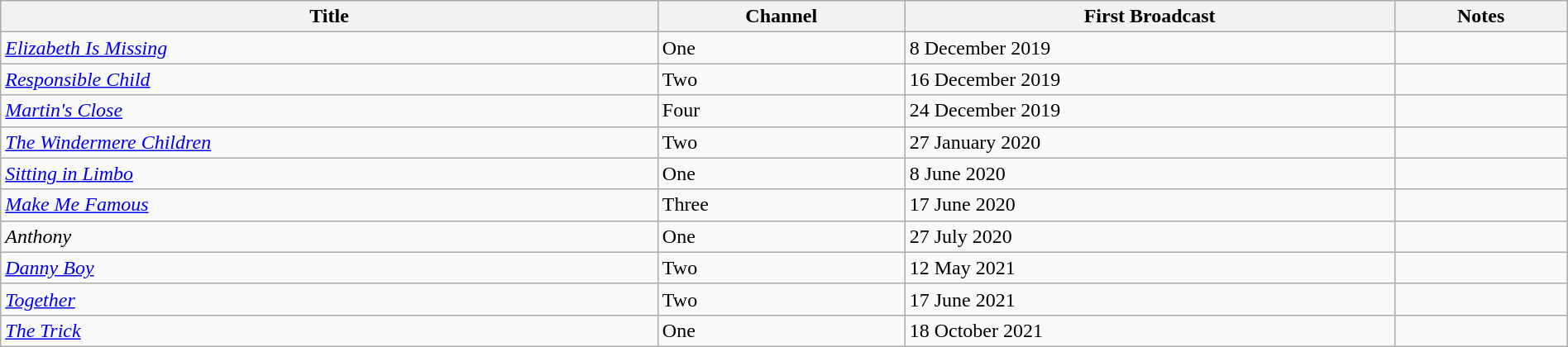<table class="wikitable plainrowheaders sortable" style="width:100%;">
<tr>
<th scope=col>Title</th>
<th scope=col>Channel</th>
<th scope=col>First Broadcast</th>
<th scope=col>Notes</th>
</tr>
<tr>
<td><em><a href='#'>Elizabeth Is Missing</a></em></td>
<td>One</td>
<td>8 December 2019</td>
<td></td>
</tr>
<tr>
<td><em><a href='#'>Responsible Child</a></em></td>
<td>Two</td>
<td>16 December 2019</td>
<td></td>
</tr>
<tr>
<td><em><a href='#'>Martin's Close</a></em></td>
<td>Four</td>
<td>24 December 2019</td>
<td></td>
</tr>
<tr>
<td><em><a href='#'>The Windermere Children</a></em></td>
<td>Two</td>
<td>27 January 2020</td>
<td></td>
</tr>
<tr>
<td><em><a href='#'>Sitting in Limbo</a></em></td>
<td>One</td>
<td>8 June 2020</td>
<td></td>
</tr>
<tr>
<td><em><a href='#'>Make Me Famous</a></em></td>
<td>Three</td>
<td>17 June 2020</td>
<td></td>
</tr>
<tr>
<td><em>Anthony</em></td>
<td>One</td>
<td>27 July 2020</td>
<td></td>
</tr>
<tr>
<td><em><a href='#'>Danny Boy</a></em></td>
<td>Two</td>
<td>12 May 2021</td>
<td></td>
</tr>
<tr>
<td><em><a href='#'>Together</a></em></td>
<td>Two</td>
<td>17 June 2021</td>
<td></td>
</tr>
<tr>
<td><em><a href='#'>The Trick</a></em></td>
<td>One</td>
<td>18 October 2021</td>
<td></td>
</tr>
</table>
